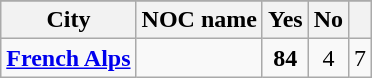<table class="wikitable">
<tr>
</tr>
<tr>
<th>City</th>
<th>NOC name</th>
<th>Yes</th>
<th>No</th>
<th></th>
</tr>
<tr>
<td><strong><a href='#'>French Alps</a></strong></td>
<td><strong></strong></td>
<td style="text-align:center;"><strong>84</strong></td>
<td style="text-align:center;">4</td>
<td style="text-align:center;">7</td>
</tr>
</table>
